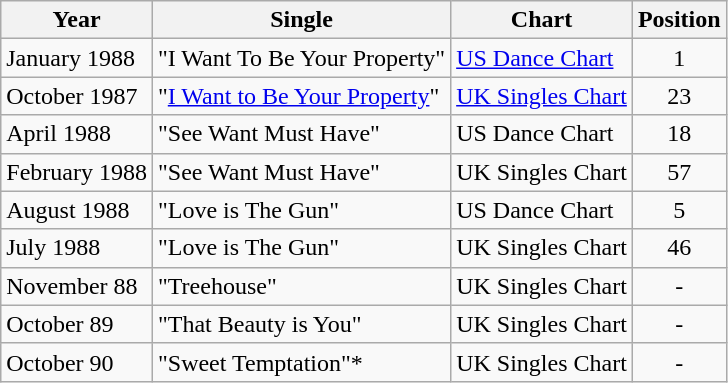<table class="wikitable">
<tr>
<th>Year</th>
<th>Single</th>
<th>Chart</th>
<th>Position</th>
</tr>
<tr>
<td>January 1988</td>
<td>"I Want To Be Your Property"</td>
<td><a href='#'>US Dance Chart</a></td>
<td align="center">1</td>
</tr>
<tr>
<td>October 1987</td>
<td>"<a href='#'>I Want to Be Your Property</a>"</td>
<td><a href='#'>UK Singles Chart</a></td>
<td align="center">23</td>
</tr>
<tr>
<td>April 1988</td>
<td>"See Want Must Have"</td>
<td>US Dance Chart</td>
<td align="center">18</td>
</tr>
<tr>
<td>February 1988</td>
<td>"See Want Must Have"</td>
<td>UK Singles Chart</td>
<td align="center">57</td>
</tr>
<tr>
<td>August 1988</td>
<td>"Love is The Gun"</td>
<td>US Dance Chart</td>
<td align="center">5</td>
</tr>
<tr>
<td>July 1988</td>
<td>"Love is The Gun"</td>
<td>UK Singles Chart</td>
<td align="center">46</td>
</tr>
<tr>
<td>November 88</td>
<td>"Treehouse"</td>
<td>UK Singles Chart</td>
<td align="center">-</td>
</tr>
<tr>
<td>October 89</td>
<td>"That Beauty is You"</td>
<td>UK Singles Chart</td>
<td align="center">-</td>
</tr>
<tr>
<td>October 90</td>
<td>"Sweet Temptation"*</td>
<td>UK Singles Chart</td>
<td align="center">-</td>
</tr>
</table>
